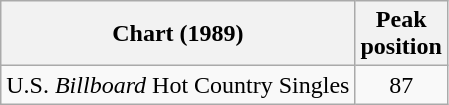<table class="wikitable sortable">
<tr>
<th align="left">Chart (1989)</th>
<th align="center">Peak<br>position</th>
</tr>
<tr>
<td align="left">U.S. <em>Billboard</em> Hot Country Singles</td>
<td align="center">87</td>
</tr>
</table>
